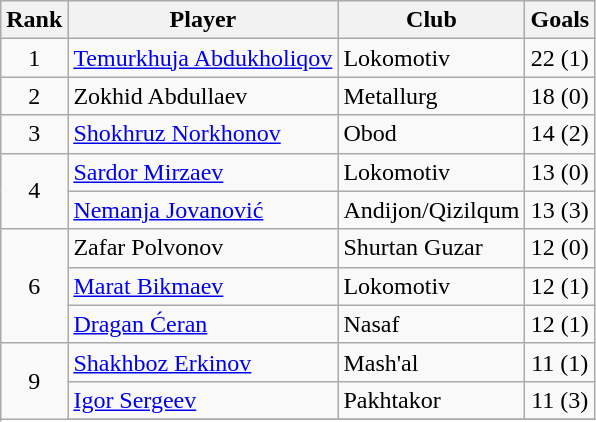<table class="wikitable" style="text-align:center">
<tr>
<th>Rank</th>
<th>Player</th>
<th>Club</th>
<th>Goals</th>
</tr>
<tr>
<td rowspan=1>1</td>
<td align="left"> <a href='#'>Temurkhuja Abdukholiqov</a></td>
<td align="left">Lokomotiv</td>
<td>22 (1)</td>
</tr>
<tr>
<td rowspan=1>2</td>
<td align="left"> Zokhid Abdullaev</td>
<td align="left">Metallurg</td>
<td>18 (0)</td>
</tr>
<tr>
<td rowspan=1>3</td>
<td align="left"> <a href='#'>Shokhruz Norkhonov</a></td>
<td align="left">Obod</td>
<td>14 (2)</td>
</tr>
<tr>
<td rowspan=2>4</td>
<td align="left"> <a href='#'>Sardor Mirzaev</a></td>
<td align="left">Lokomotiv</td>
<td>13 (0)</td>
</tr>
<tr>
<td align="left"> <a href='#'>Nemanja Jovanović</a></td>
<td align="left">Andijon/Qizilqum</td>
<td>13 (3)</td>
</tr>
<tr>
<td rowspan=3>6</td>
<td align="left"> Zafar Polvonov</td>
<td align="left">Shurtan Guzar</td>
<td>12 (0)</td>
</tr>
<tr>
<td align="left"> <a href='#'>Marat Bikmaev</a></td>
<td align="left">Lokomotiv</td>
<td>12 (1)</td>
</tr>
<tr>
<td align="left"> <a href='#'>Dragan Ćeran</a></td>
<td align="left">Nasaf</td>
<td>12 (1)</td>
</tr>
<tr>
<td rowspan=3>9</td>
<td align="left"> <a href='#'>Shakhboz Erkinov</a></td>
<td align="left">Mash'al</td>
<td>11 (1)</td>
</tr>
<tr>
<td align="left"> <a href='#'>Igor Sergeev</a></td>
<td align="left">Pakhtakor</td>
<td>11 (3)</td>
</tr>
<tr>
</tr>
</table>
